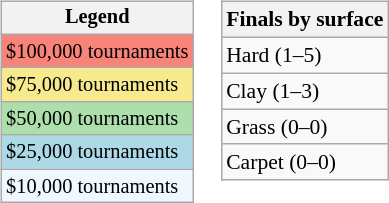<table>
<tr valign=top>
<td><br><table class=wikitable style="font-size:85%">
<tr>
<th>Legend</th>
</tr>
<tr style="background:#f88379;">
<td>$100,000 tournaments</td>
</tr>
<tr style="background:#f7e98e;">
<td>$75,000 tournaments</td>
</tr>
<tr style="background:#addfad;">
<td>$50,000 tournaments</td>
</tr>
<tr style="background:lightblue;">
<td>$25,000 tournaments</td>
</tr>
<tr style="background:#f0f8ff;">
<td>$10,000 tournaments</td>
</tr>
</table>
</td>
<td><br><table class=wikitable style="font-size:90%">
<tr>
<th>Finals by surface</th>
</tr>
<tr>
<td>Hard (1–5)</td>
</tr>
<tr>
<td>Clay (1–3)</td>
</tr>
<tr>
<td>Grass (0–0)</td>
</tr>
<tr>
<td>Carpet (0–0)</td>
</tr>
</table>
</td>
</tr>
</table>
